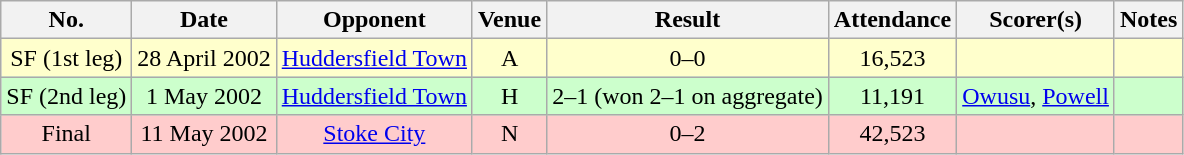<table class="wikitable sortable" style="text-align:center;">
<tr>
<th>No.</th>
<th>Date</th>
<th>Opponent</th>
<th>Venue</th>
<th>Result</th>
<th>Attendance</th>
<th>Scorer(s)</th>
<th>Notes</th>
</tr>
<tr style="background:#ffc;">
<td>SF (1st leg)</td>
<td>28 April 2002</td>
<td><a href='#'>Huddersfield Town</a></td>
<td>A</td>
<td>0–0</td>
<td>16,523</td>
<td></td>
<td></td>
</tr>
<tr style="background:#cfc;">
<td>SF (2nd leg)</td>
<td>1 May 2002</td>
<td><a href='#'>Huddersfield Town</a></td>
<td>H</td>
<td>2–1 (won 2–1 on aggregate)</td>
<td>11,191</td>
<td><a href='#'>Owusu</a>, <a href='#'>Powell</a></td>
<td></td>
</tr>
<tr style="background:#fcc;">
<td>Final</td>
<td>11 May 2002</td>
<td><a href='#'>Stoke City</a></td>
<td>N</td>
<td>0–2</td>
<td>42,523</td>
<td></td>
<td></td>
</tr>
</table>
